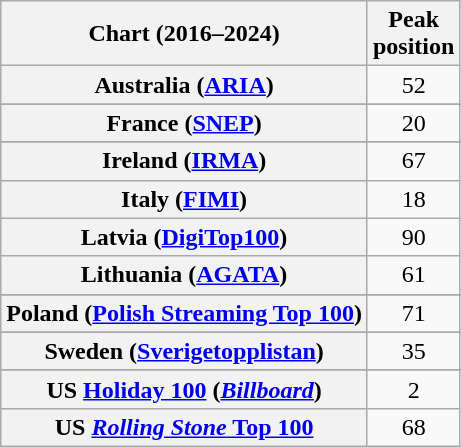<table class="wikitable plainrowheaders sortable" style="text-align:center">
<tr>
<th scope="col">Chart (2016–2024)</th>
<th scope="col">Peak<br>position</th>
</tr>
<tr>
<th scope="row">Australia (<a href='#'>ARIA</a>)</th>
<td>52</td>
</tr>
<tr>
</tr>
<tr>
</tr>
<tr>
</tr>
<tr>
</tr>
<tr>
</tr>
<tr>
<th scope="row">France (<a href='#'>SNEP</a>)</th>
<td>20</td>
</tr>
<tr>
</tr>
<tr>
</tr>
<tr>
</tr>
<tr>
<th scope="row">Ireland (<a href='#'>IRMA</a>)</th>
<td>67</td>
</tr>
<tr>
<th scope="row">Italy (<a href='#'>FIMI</a>)</th>
<td>18</td>
</tr>
<tr>
<th scope="row">Latvia (<a href='#'>DigiTop100</a>)</th>
<td>90</td>
</tr>
<tr>
<th scope="row">Lithuania (<a href='#'>AGATA</a>)</th>
<td>61</td>
</tr>
<tr>
</tr>
<tr>
<th scope="row">Poland (<a href='#'>Polish Streaming Top 100</a>)</th>
<td>71</td>
</tr>
<tr>
</tr>
<tr>
</tr>
<tr>
</tr>
<tr>
<th scope="row">Sweden (<a href='#'>Sverigetopplistan</a>)</th>
<td>35</td>
</tr>
<tr>
</tr>
<tr>
</tr>
<tr>
</tr>
<tr>
</tr>
<tr>
<th scope="row">US <a href='#'>Holiday 100</a> (<em><a href='#'>Billboard</a></em>)</th>
<td>2</td>
</tr>
<tr>
<th scope="row">US <a href='#'><em>Rolling Stone</em> Top 100</a></th>
<td>68</td>
</tr>
</table>
